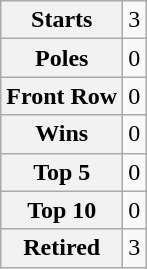<table class="wikitable" style="text-align:center">
<tr>
<th>Starts</th>
<td>3</td>
</tr>
<tr>
<th>Poles</th>
<td>0</td>
</tr>
<tr>
<th>Front Row</th>
<td>0</td>
</tr>
<tr>
<th>Wins</th>
<td>0</td>
</tr>
<tr>
<th>Top 5</th>
<td>0</td>
</tr>
<tr>
<th>Top 10</th>
<td>0</td>
</tr>
<tr>
<th>Retired</th>
<td>3</td>
</tr>
</table>
